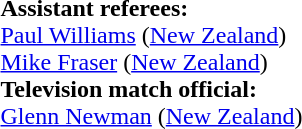<table style="width:100%">
<tr>
<td><br><strong>Assistant referees:</strong>
<br><a href='#'>Paul Williams</a> (<a href='#'>New Zealand</a>)
<br><a href='#'>Mike Fraser</a> (<a href='#'>New Zealand</a>)
<br><strong>Television match official:</strong>
<br><a href='#'>Glenn Newman</a> (<a href='#'>New Zealand</a>)</td>
</tr>
</table>
